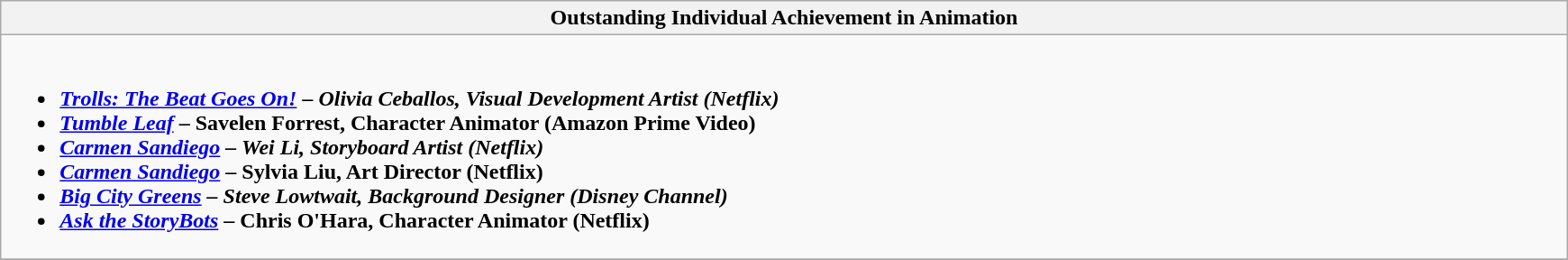<table class=wikitable>
<tr>
<th style="width:50%">Outstanding Individual Achievement in Animation</th>
</tr>
<tr>
<td valign="top"><br><ul><li><strong><em><a href='#'>Trolls: The Beat Goes On!</a><em> – Olivia Ceballos, Visual Development Artist (Netflix)<strong></li><li></em></strong><a href='#'>Tumble Leaf</a></em> – Savelen Forrest, Character Animator (Amazon Prime Video)</strong></li><li><strong><em><a href='#'>Carmen Sandiego</a><em> – Wei Li, Storyboard Artist (Netflix)<strong></li><li></em></strong><a href='#'>Carmen Sandiego</a></em> – Sylvia Liu, Art Director (Netflix)</strong></li><li><strong><em><a href='#'>Big City Greens</a><em> – Steve Lowtwait, Background Designer (Disney Channel)<strong></li><li></em></strong><a href='#'>Ask the StoryBots</a></em> – Chris O'Hara, Character Animator (Netflix)</strong></li></ul></td>
</tr>
<tr>
</tr>
</table>
